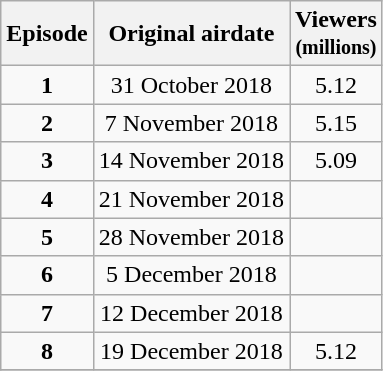<table class="wikitable" style="text-align:center;">
<tr>
<th>Episode</th>
<th>Original airdate</th>
<th>Viewers<br><small>(millions)</small></th>
</tr>
<tr>
<td><strong>1</strong></td>
<td>31 October 2018</td>
<td>5.12</td>
</tr>
<tr>
<td><strong>2</strong></td>
<td>7 November 2018</td>
<td>5.15</td>
</tr>
<tr>
<td><strong>3</strong></td>
<td>14 November 2018</td>
<td>5.09</td>
</tr>
<tr>
<td><strong>4</strong></td>
<td>21 November 2018</td>
<td></td>
</tr>
<tr>
<td><strong>5</strong></td>
<td>28 November 2018</td>
<td></td>
</tr>
<tr>
<td><strong>6</strong></td>
<td>5 December 2018</td>
<td></td>
</tr>
<tr>
<td><strong>7</strong></td>
<td>12 December 2018</td>
<td></td>
</tr>
<tr>
<td><strong>8</strong></td>
<td>19 December 2018</td>
<td>5.12</td>
</tr>
<tr>
</tr>
</table>
